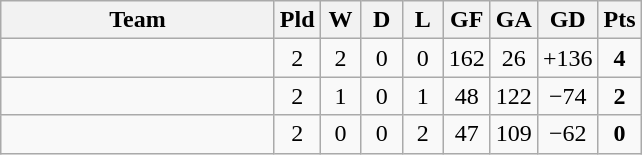<table class="wikitable" style="text-align:center;">
<tr>
<th width=175>Team</th>
<th width=20 abbr="Played">Pld</th>
<th width=20 abbr="Won">W</th>
<th width=20 abbr="Drawn">D</th>
<th width=20 abbr="Lost">L</th>
<th width=20 abbr="Goals for">GF</th>
<th width=20 abbr="Goals against">GA</th>
<th width=20 abbr="Goal difference">GD</th>
<th width=20 abbr="Points">Pts</th>
</tr>
<tr>
<td align=left></td>
<td>2</td>
<td>2</td>
<td>0</td>
<td>0</td>
<td>162</td>
<td>26</td>
<td>+136</td>
<td><strong>4</strong></td>
</tr>
<tr>
<td align=left></td>
<td>2</td>
<td>1</td>
<td>0</td>
<td>1</td>
<td>48</td>
<td>122</td>
<td>−74</td>
<td><strong>2</strong></td>
</tr>
<tr>
<td align=left></td>
<td>2</td>
<td>0</td>
<td>0</td>
<td>2</td>
<td>47</td>
<td>109</td>
<td>−62</td>
<td><strong>0</strong></td>
</tr>
</table>
